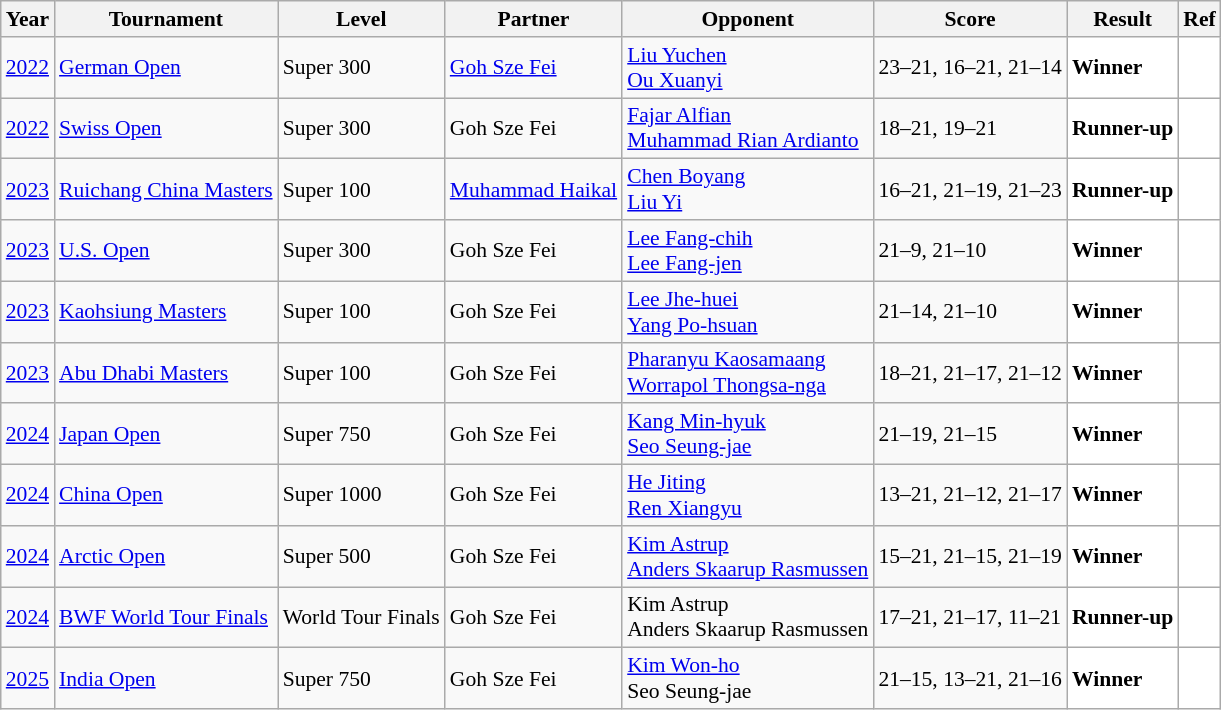<table class="sortable wikitable" style="font-size: 90%;">
<tr>
<th>Year</th>
<th>Tournament</th>
<th>Level</th>
<th>Partner</th>
<th>Opponent</th>
<th>Score</th>
<th>Result</th>
<th>Ref</th>
</tr>
<tr>
<td align="center"><a href='#'>2022</a></td>
<td align="left"><a href='#'>German Open</a></td>
<td align="left">Super 300</td>
<td align="left"> <a href='#'>Goh Sze Fei</a></td>
<td align="left"> <a href='#'>Liu Yuchen</a><br> <a href='#'>Ou Xuanyi</a></td>
<td align="left">23–21, 16–21, 21–14</td>
<td style="text-align:left; background:white"> <strong>Winner</strong></td>
<td style="text-align:center; background:white"></td>
</tr>
<tr>
<td align="center"><a href='#'>2022</a></td>
<td align="left"><a href='#'>Swiss Open</a></td>
<td align="left">Super 300</td>
<td align="left"> Goh Sze Fei</td>
<td align="left"> <a href='#'>Fajar Alfian</a><br> <a href='#'>Muhammad Rian Ardianto</a></td>
<td align="left">18–21, 19–21</td>
<td style="text-align:left; background:white"> <strong>Runner-up</strong></td>
<td style="text-align:center; background:white"></td>
</tr>
<tr>
<td align="center"><a href='#'>2023</a></td>
<td align="left"><a href='#'>Ruichang China Masters</a></td>
<td align="left">Super 100</td>
<td align="left"> <a href='#'>Muhammad Haikal</a></td>
<td align="left"> <a href='#'>Chen Boyang</a><br> <a href='#'>Liu Yi</a></td>
<td align="left">16–21, 21–19, 21–23</td>
<td style="text-align:left; background:white"> <strong>Runner-up</strong></td>
<td style="text-align:center; background:white"></td>
</tr>
<tr>
<td align="center"><a href='#'>2023</a></td>
<td align="left"><a href='#'>U.S. Open</a></td>
<td align="left">Super 300</td>
<td align="left"> Goh Sze Fei</td>
<td align="left"> <a href='#'>Lee Fang-chih</a><br> <a href='#'>Lee Fang-jen</a></td>
<td align="left">21–9, 21–10</td>
<td style="text-align:left; background:white"> <strong>Winner</strong></td>
<td style="text-align:center; background:white"></td>
</tr>
<tr>
<td align="center"><a href='#'>2023</a></td>
<td align="left"><a href='#'>Kaohsiung Masters</a></td>
<td align="left">Super 100</td>
<td align="left"> Goh Sze Fei</td>
<td align="left"> <a href='#'>Lee Jhe-huei</a><br> <a href='#'>Yang Po-hsuan</a></td>
<td align="left">21–14, 21–10</td>
<td style="text-align:left; background:white"> <strong>Winner</strong></td>
<td style="text-align:center; background:white"></td>
</tr>
<tr>
<td align="center"><a href='#'>2023</a></td>
<td align="left"><a href='#'>Abu Dhabi Masters</a></td>
<td align="left">Super 100</td>
<td align="left"> Goh Sze Fei</td>
<td align="left"> <a href='#'>Pharanyu Kaosamaang</a><br> <a href='#'>Worrapol Thongsa-nga</a></td>
<td align="left">18–21, 21–17, 21–12</td>
<td style="text-align:left; background:white"> <strong>Winner</strong></td>
<td style="text-align:center; background:white"></td>
</tr>
<tr>
<td align="center"><a href='#'>2024</a></td>
<td align="left"><a href='#'>Japan Open</a></td>
<td align="left">Super 750</td>
<td align="left"> Goh Sze Fei</td>
<td align="left"> <a href='#'>Kang Min-hyuk</a><br> <a href='#'>Seo Seung-jae</a></td>
<td align="left">21–19, 21–15</td>
<td style="text-align:left; background:white"> <strong>Winner</strong></td>
<td style="text-align:center; background:white"></td>
</tr>
<tr>
<td align="center"><a href='#'>2024</a></td>
<td align="left"><a href='#'>China Open</a></td>
<td align="left">Super 1000</td>
<td align="left"> Goh Sze Fei</td>
<td align="left"> <a href='#'>He Jiting</a><br> <a href='#'>Ren Xiangyu</a></td>
<td align="left">13–21, 21–12, 21–17</td>
<td style="text-align:left; background:white"> <strong>Winner</strong></td>
<td style="text-align:center; background:white"></td>
</tr>
<tr>
<td align="center"><a href='#'>2024</a></td>
<td align="left"><a href='#'>Arctic Open</a></td>
<td align="left">Super 500</td>
<td align="left"> Goh Sze Fei</td>
<td align="left"> <a href='#'>Kim Astrup</a><br> <a href='#'>Anders Skaarup Rasmussen</a></td>
<td align="left">15–21, 21–15, 21–19</td>
<td style="text-align:left; background:white"> <strong>Winner</strong></td>
<td style="text-align:center; background:white"></td>
</tr>
<tr>
<td align="center"><a href='#'>2024</a></td>
<td align="left"><a href='#'>BWF World Tour Finals</a></td>
<td align="left">World Tour Finals</td>
<td align="left"> Goh Sze Fei</td>
<td align="left"> Kim Astrup<br> Anders Skaarup Rasmussen</td>
<td align="left">17–21, 21–17, 11–21</td>
<td style="text-align:left; background: white"> <strong>Runner-up</strong></td>
<td style="text-align:center; background:white"></td>
</tr>
<tr>
<td align="center"><a href='#'>2025</a></td>
<td align="left"><a href='#'>India Open</a></td>
<td align="left">Super 750</td>
<td align="left"> Goh Sze Fei</td>
<td align="left"> <a href='#'>Kim Won-ho</a><br> Seo Seung-jae</td>
<td align="left">21–15, 13–21, 21–16</td>
<td style="text-align:left; background:white"> <strong>Winner</strong></td>
<td style="text-align:center; background:white"></td>
</tr>
</table>
